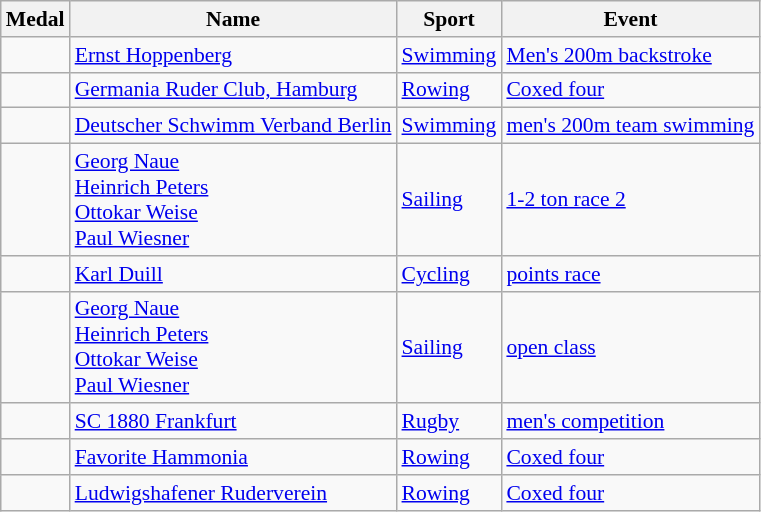<table class="wikitable sortable" style="font-size:90%">
<tr>
<th>Medal</th>
<th>Name</th>
<th>Sport</th>
<th>Event</th>
</tr>
<tr>
<td></td>
<td><a href='#'>Ernst Hoppenberg</a></td>
<td><a href='#'>Swimming</a></td>
<td><a href='#'>Men's 200m backstroke</a></td>
</tr>
<tr>
<td></td>
<td><a href='#'>Germania Ruder Club, Hamburg</a></td>
<td><a href='#'>Rowing</a></td>
<td><a href='#'>Coxed four</a></td>
</tr>
<tr>
<td></td>
<td><a href='#'>Deutscher Schwimm Verband Berlin</a></td>
<td><a href='#'>Swimming</a></td>
<td><a href='#'>men's 200m team swimming</a></td>
</tr>
<tr>
<td></td>
<td><a href='#'>Georg Naue</a><br> <a href='#'>Heinrich Peters</a><br> <a href='#'>Ottokar Weise</a><br> <a href='#'>Paul Wiesner</a></td>
<td><a href='#'>Sailing</a></td>
<td><a href='#'>1-2 ton race 2</a></td>
</tr>
<tr>
<td></td>
<td><a href='#'>Karl Duill</a></td>
<td><a href='#'>Cycling</a></td>
<td><a href='#'>points race</a></td>
</tr>
<tr>
<td></td>
<td><a href='#'>Georg Naue</a><br> <a href='#'>Heinrich Peters</a><br> <a href='#'>Ottokar Weise</a><br> <a href='#'>Paul Wiesner</a></td>
<td><a href='#'>Sailing</a></td>
<td><a href='#'>open class</a></td>
</tr>
<tr>
<td></td>
<td><a href='#'>SC 1880 Frankfurt</a></td>
<td><a href='#'>Rugby</a></td>
<td><a href='#'>men's competition</a></td>
</tr>
<tr>
<td></td>
<td><a href='#'>Favorite Hammonia</a></td>
<td><a href='#'>Rowing</a></td>
<td><a href='#'>Coxed four</a></td>
</tr>
<tr>
<td></td>
<td><a href='#'>Ludwigshafener Ruderverein</a></td>
<td><a href='#'>Rowing</a></td>
<td><a href='#'>Coxed four</a></td>
</tr>
</table>
